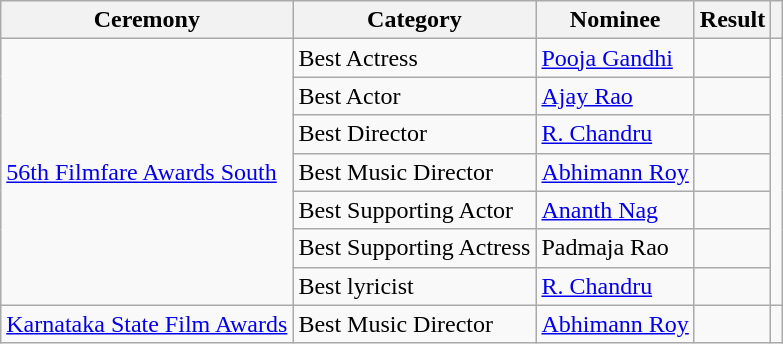<table class="wikitable">
<tr>
<th>Ceremony</th>
<th>Category</th>
<th>Nominee</th>
<th>Result</th>
<th></th>
</tr>
<tr>
<td rowspan="7"><a href='#'>56th Filmfare Awards South</a></td>
<td>Best Actress</td>
<td><a href='#'>Pooja Gandhi</a></td>
<td></td>
<td rowspan="7"></td>
</tr>
<tr>
<td>Best Actor</td>
<td><a href='#'>Ajay Rao</a></td>
<td></td>
</tr>
<tr>
<td>Best Director</td>
<td><a href='#'>R. Chandru</a></td>
<td></td>
</tr>
<tr>
<td>Best Music Director</td>
<td><a href='#'>Abhimann Roy</a></td>
<td></td>
</tr>
<tr>
<td>Best Supporting Actor</td>
<td><a href='#'>Ananth Nag</a></td>
<td></td>
</tr>
<tr>
<td>Best Supporting Actress</td>
<td>Padmaja Rao</td>
<td></td>
</tr>
<tr>
<td>Best lyricist</td>
<td><a href='#'>R. Chandru</a></td>
<td></td>
</tr>
<tr>
<td rowspan="1"><a href='#'>Karnataka State Film Awards</a></td>
<td>Best Music Director</td>
<td><a href='#'>Abhimann Roy</a></td>
<td></td>
<td rowspan="1"></td>
</tr>
</table>
